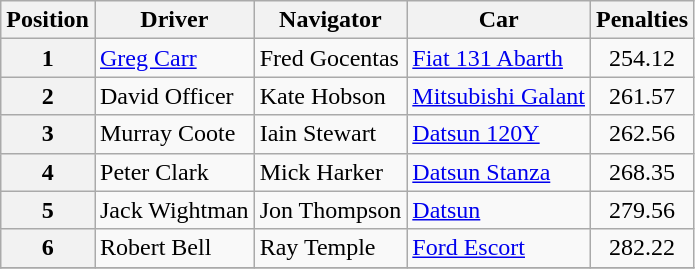<table class="wikitable" border="1">
<tr>
<th>Position</th>
<th>Driver</th>
<th>Navigator</th>
<th>Car</th>
<th>Penalties</th>
</tr>
<tr>
<th>1</th>
<td><a href='#'>Greg Carr</a></td>
<td>Fred Gocentas</td>
<td><a href='#'>Fiat 131 Abarth</a></td>
<td align="center">254.12</td>
</tr>
<tr>
<th>2</th>
<td>David Officer</td>
<td>Kate Hobson</td>
<td><a href='#'>Mitsubishi Galant</a></td>
<td align="center">261.57</td>
</tr>
<tr>
<th>3</th>
<td>Murray Coote</td>
<td>Iain Stewart</td>
<td><a href='#'>Datsun 120Y</a></td>
<td align="center">262.56</td>
</tr>
<tr>
<th>4</th>
<td>Peter Clark</td>
<td>Mick Harker</td>
<td><a href='#'>Datsun Stanza</a></td>
<td align="center">268.35</td>
</tr>
<tr>
<th>5</th>
<td>Jack Wightman</td>
<td>Jon Thompson</td>
<td><a href='#'>Datsun</a></td>
<td align="center">279.56</td>
</tr>
<tr>
<th>6</th>
<td>Robert Bell</td>
<td>Ray Temple</td>
<td><a href='#'>Ford Escort</a></td>
<td align="center">282.22</td>
</tr>
<tr>
</tr>
</table>
